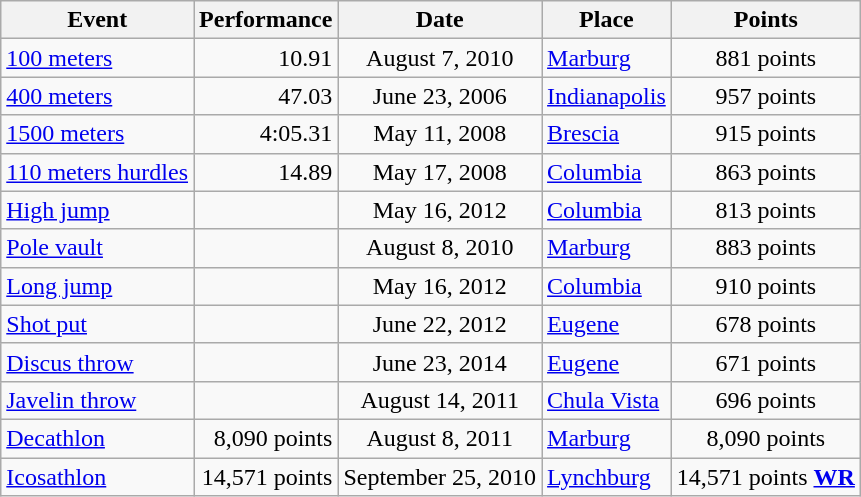<table class="wikitable">
<tr>
<th>Event</th>
<th>Performance</th>
<th>Date</th>
<th>Place</th>
<th>Points</th>
</tr>
<tr>
<td><a href='#'>100 meters</a></td>
<td align=right>10.91</td>
<td align=center>August 7, 2010</td>
<td><a href='#'>Marburg</a></td>
<td align=center>881 points</td>
</tr>
<tr>
<td><a href='#'>400 meters</a></td>
<td align=right>47.03</td>
<td align=center>June 23, 2006</td>
<td><a href='#'>Indianapolis</a></td>
<td align=center>957 points</td>
</tr>
<tr>
<td><a href='#'>1500 meters</a></td>
<td align=right>4:05.31</td>
<td align=center>May 11, 2008</td>
<td><a href='#'>Brescia</a></td>
<td align=center>915 points</td>
</tr>
<tr>
<td><a href='#'>110 meters hurdles</a></td>
<td align=right>14.89</td>
<td align=center>May 17, 2008</td>
<td><a href='#'>Columbia</a></td>
<td align=center>863 points</td>
</tr>
<tr>
<td><a href='#'>High jump</a></td>
<td align=right></td>
<td align=center>May 16, 2012</td>
<td><a href='#'>Columbia</a></td>
<td align=center>813 points</td>
</tr>
<tr>
<td><a href='#'>Pole vault</a></td>
<td align=right></td>
<td align=center>August 8, 2010</td>
<td><a href='#'>Marburg</a></td>
<td align=center>883 points</td>
</tr>
<tr>
<td><a href='#'>Long jump</a></td>
<td align=right></td>
<td align=center>May 16, 2012</td>
<td><a href='#'>Columbia</a></td>
<td align=center>910 points</td>
</tr>
<tr>
<td><a href='#'>Shot put</a></td>
<td align=right></td>
<td align=center>June 22, 2012</td>
<td><a href='#'>Eugene</a></td>
<td align=center>678 points</td>
</tr>
<tr>
<td><a href='#'>Discus throw</a></td>
<td align=right></td>
<td align=center>June 23, 2014</td>
<td><a href='#'>Eugene</a></td>
<td align=center>671 points</td>
</tr>
<tr>
<td><a href='#'>Javelin throw</a></td>
<td align=right></td>
<td align=center>August 14, 2011</td>
<td><a href='#'>Chula Vista</a></td>
<td align=center>696 points</td>
</tr>
<tr>
<td><a href='#'>Decathlon</a></td>
<td align=right>8,090 points</td>
<td align=center>August 8, 2011</td>
<td><a href='#'>Marburg</a></td>
<td align=center>8,090 points</td>
</tr>
<tr>
<td><a href='#'>Icosathlon</a></td>
<td align=right>14,571 points</td>
<td align=center>September 25, 2010</td>
<td><a href='#'>Lynchburg</a></td>
<td alirhg=center>14,571 points <strong><a href='#'>WR</a></strong></td>
</tr>
</table>
